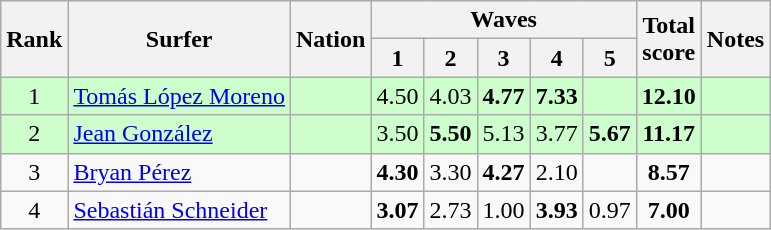<table class="wikitable sortable" style="text-align:center">
<tr>
<th rowspan=2>Rank</th>
<th rowspan=2>Surfer</th>
<th rowspan=2>Nation</th>
<th colspan=5>Waves</th>
<th rowspan=2>Total<br>score</th>
<th rowspan=2>Notes</th>
</tr>
<tr>
<th>1</th>
<th>2</th>
<th>3</th>
<th>4</th>
<th>5</th>
</tr>
<tr bgcolor=ccffcc>
<td>1</td>
<td align=left><a href='#'>Tomás López Moreno</a></td>
<td align=left></td>
<td>4.50</td>
<td>4.03</td>
<td><strong>4.77</strong></td>
<td><strong>7.33</strong></td>
<td></td>
<td><strong>12.10</strong></td>
<td></td>
</tr>
<tr bgcolor=ccffcc>
<td>2</td>
<td align=left><a href='#'>Jean González</a></td>
<td align=left></td>
<td>3.50</td>
<td><strong>5.50</strong></td>
<td>5.13</td>
<td>3.77</td>
<td><strong>5.67</strong></td>
<td><strong>11.17</strong></td>
<td></td>
</tr>
<tr>
<td>3</td>
<td align=left><a href='#'>Bryan Pérez</a></td>
<td align=left></td>
<td><strong>4.30</strong></td>
<td>3.30</td>
<td><strong>4.27</strong></td>
<td>2.10</td>
<td></td>
<td><strong>8.57</strong></td>
<td></td>
</tr>
<tr>
<td>4</td>
<td align=left><a href='#'>Sebastián Schneider</a></td>
<td align=left></td>
<td><strong>3.07</strong></td>
<td>2.73</td>
<td>1.00</td>
<td><strong>3.93</strong></td>
<td>0.97</td>
<td><strong>7.00</strong></td>
<td></td>
</tr>
</table>
